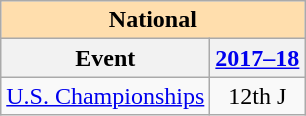<table class="wikitable" style="text-align:center">
<tr>
<th colspan="2" style="background-color: #ffdead; " align="center">National</th>
</tr>
<tr>
<th>Event</th>
<th><a href='#'>2017–18</a></th>
</tr>
<tr>
<td align=left><a href='#'>U.S. Championships</a></td>
<td>12th J</td>
</tr>
</table>
